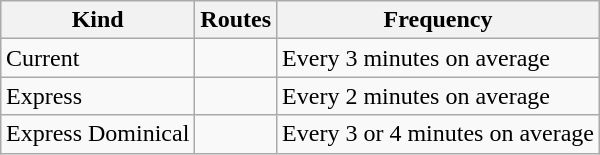<table class="wikitable" style="margin:1em auto;">
<tr>
<th>Kind</th>
<th>Routes</th>
<th>Frequency</th>
</tr>
<tr>
<td>Current</td>
<td>  </td>
<td>Every 3 minutes on average</td>
</tr>
<tr>
<td>Express</td>
<td> </td>
<td>Every 2 minutes on average</td>
</tr>
<tr>
<td>Express Dominical</td>
<td></td>
<td>Every 3 or 4 minutes on average</td>
</tr>
</table>
